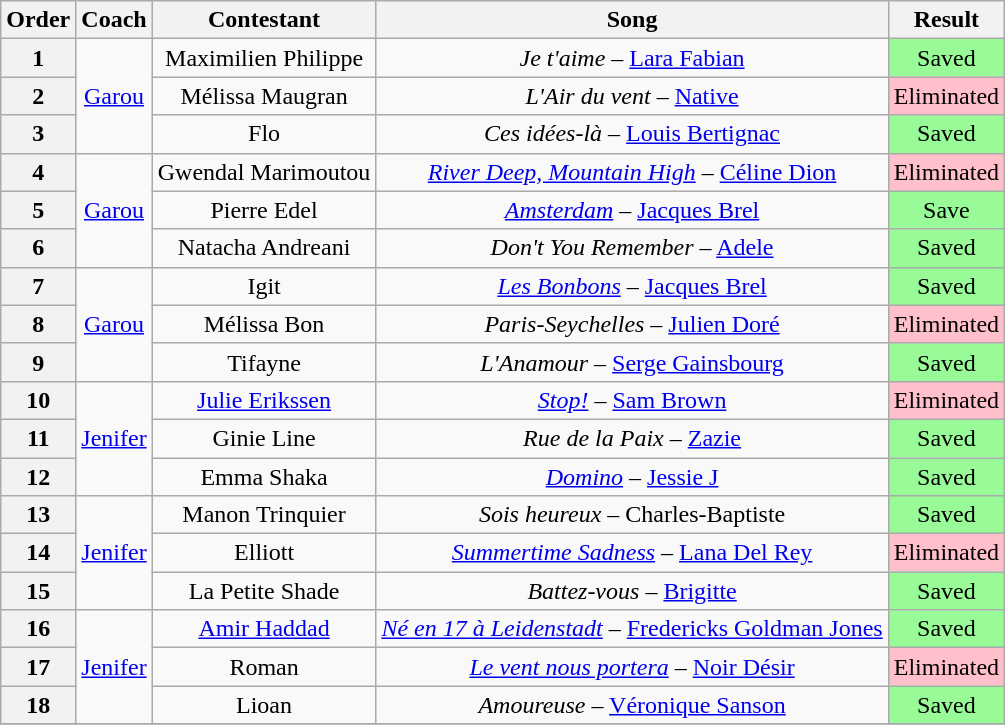<table class="wikitable sortable" style="text-align: center; width: auto;">
<tr>
<th>Order</th>
<th>Coach</th>
<th>Contestant</th>
<th>Song</th>
<th>Result</th>
</tr>
<tr>
<th>1</th>
<td rowspan=3><a href='#'>Garou</a></td>
<td>Maximilien Philippe</td>
<td><em>Je t'aime</em> – <a href='#'>Lara Fabian</a></td>
<td style="background:palegreen">Saved</td>
</tr>
<tr>
<th>2</th>
<td>Mélissa Maugran</td>
<td><em>L'Air du vent</em> – <a href='#'>Native</a></td>
<td style="background:pink">Eliminated</td>
</tr>
<tr>
<th>3</th>
<td>Flo</td>
<td><em>Ces idées-là</em> – <a href='#'>Louis Bertignac</a></td>
<td style="background:palegreen">Saved</td>
</tr>
<tr>
<th>4</th>
<td rowspan=3><a href='#'>Garou</a></td>
<td>Gwendal Marimoutou</td>
<td><em><a href='#'>River Deep, Mountain High</a></em> – <a href='#'>Céline Dion</a></td>
<td style="background:pink">Eliminated</td>
</tr>
<tr>
<th>5</th>
<td>Pierre Edel</td>
<td><em><a href='#'>Amsterdam</a></em> – <a href='#'>Jacques Brel</a></td>
<td style="background:palegreen">Save</td>
</tr>
<tr>
<th>6</th>
<td>Natacha Andreani</td>
<td><em>Don't You Remember</em> – <a href='#'>Adele</a></td>
<td style="background:palegreen">Saved</td>
</tr>
<tr>
<th>7</th>
<td rowspan=3><a href='#'>Garou</a></td>
<td>Igit</td>
<td><em><a href='#'>Les Bonbons</a></em> – <a href='#'>Jacques Brel</a></td>
<td style="background:palegreen">Saved</td>
</tr>
<tr>
<th>8</th>
<td>Mélissa Bon</td>
<td><em>Paris-Seychelles</em> – <a href='#'>Julien Doré</a></td>
<td style="background:pink">Eliminated</td>
</tr>
<tr>
<th>9</th>
<td>Tifayne</td>
<td><em>L'Anamour</em> – <a href='#'>Serge Gainsbourg</a></td>
<td style="background:palegreen">Saved</td>
</tr>
<tr>
<th>10</th>
<td rowspan=3><a href='#'>Jenifer</a></td>
<td><a href='#'>Julie Erikssen</a></td>
<td><em><a href='#'>Stop!</a></em> – <a href='#'>Sam Brown</a></td>
<td style="background:pink">Eliminated</td>
</tr>
<tr>
<th>11</th>
<td>Ginie Line</td>
<td><em>Rue de la Paix</em> – <a href='#'>Zazie</a></td>
<td style="background:palegreen">Saved</td>
</tr>
<tr>
<th>12</th>
<td>Emma Shaka</td>
<td><em><a href='#'>Domino</a></em> – <a href='#'>Jessie J</a></td>
<td style="background:palegreen">Saved</td>
</tr>
<tr>
<th>13</th>
<td rowspan=3><a href='#'>Jenifer</a></td>
<td>Manon Trinquier</td>
<td><em>Sois heureux</em> – Charles-Baptiste</td>
<td style="background:palegreen">Saved</td>
</tr>
<tr>
<th>14</th>
<td>Elliott</td>
<td><em><a href='#'>Summertime Sadness</a></em> – <a href='#'>Lana Del Rey</a></td>
<td style="background:pink">Eliminated</td>
</tr>
<tr>
<th>15</th>
<td>La Petite Shade</td>
<td><em>Battez-vous</em> – <a href='#'>Brigitte</a></td>
<td style="background:palegreen">Saved</td>
</tr>
<tr>
<th>16</th>
<td rowspan=3><a href='#'>Jenifer</a></td>
<td><a href='#'>Amir Haddad</a></td>
<td><em><a href='#'>Né en 17 à Leidenstadt</a></em> – <a href='#'>Fredericks Goldman Jones</a></td>
<td style="background:palegreen">Saved</td>
</tr>
<tr>
<th>17</th>
<td>Roman</td>
<td><em><a href='#'>Le vent nous portera</a></em> – <a href='#'>Noir Désir</a></td>
<td style="background:pink">Eliminated</td>
</tr>
<tr>
<th>18</th>
<td>Lioan</td>
<td><em>Amoureuse</em> – <a href='#'>Véronique Sanson</a></td>
<td style="background:palegreen">Saved</td>
</tr>
<tr>
</tr>
</table>
